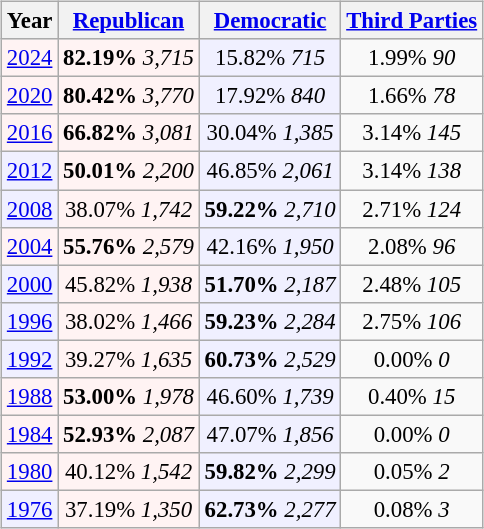<table class="wikitable" style="float:right; font-size:95%;">
<tr bgcolor=lightgrey>
<th>Year</th>
<th><a href='#'>Republican</a></th>
<th><a href='#'>Democratic</a></th>
<th><a href='#'>Third Parties</a></th>
</tr>
<tr>
<td align="center" bgcolor="#fff3f3"><a href='#'>2024</a></td>
<td align="center" bgcolor="#fff3f3"><strong>82.19%</strong> <em>3,715</em></td>
<td align="center" bgcolor="#f0f0ff">15.82% <em>715</em></td>
<td align="center">1.99% <em>90</em></td>
</tr>
<tr>
<td align="center" bgcolor="#fff3f3"><a href='#'>2020</a></td>
<td align="center" bgcolor="#fff3f3"><strong>80.42%</strong> <em>3,770</em></td>
<td align="center" bgcolor="#f0f0ff">17.92% <em>840</em></td>
<td align="center">1.66% <em>78</em></td>
</tr>
<tr>
<td align="center" bgcolor="#fff3f3"><a href='#'>2016</a></td>
<td align="center" bgcolor="#fff3f3"><strong>66.82%</strong> <em>3,081</em></td>
<td align="center" bgcolor="#f0f0ff">30.04% <em>1,385</em></td>
<td align="center">3.14% <em>145</em></td>
</tr>
<tr>
<td align="center" bgcolor="#f0f0ff"><a href='#'>2012</a></td>
<td align="center" bgcolor="#fff3f3"><strong>50.01%</strong> <em>2,200</em></td>
<td align="center" bgcolor="#f0f0ff">46.85% <em>2,061</em></td>
<td align="center">3.14% <em>138</em></td>
</tr>
<tr>
<td align="center" bgcolor="#f0f0ff"><a href='#'>2008</a></td>
<td align="center" bgcolor="#fff3f3">38.07% <em>1,742</em></td>
<td align="center" bgcolor="#f0f0ff"><strong>59.22%</strong> <em>2,710</em></td>
<td align="center">2.71% <em>124</em></td>
</tr>
<tr>
<td align="center" bgcolor="#fff3f3"><a href='#'>2004</a></td>
<td align="center" bgcolor="#fff3f3"><strong>55.76%</strong> <em>2,579</em></td>
<td align="center" bgcolor="#f0f0ff">42.16% <em>1,950</em></td>
<td align="center">2.08% <em>96</em></td>
</tr>
<tr>
<td align="center" bgcolor="#f0f0ff"><a href='#'>2000</a></td>
<td align="center" bgcolor="#fff3f3">45.82% <em>1,938</em></td>
<td align="center" bgcolor="#f0f0ff"><strong>51.70%</strong> <em>2,187</em></td>
<td align="center">2.48% <em>105</em></td>
</tr>
<tr>
<td align="center" bgcolor="#f0f0ff"><a href='#'>1996</a></td>
<td align="center" bgcolor="#fff3f3">38.02% <em>1,466</em></td>
<td align="center" bgcolor="#f0f0ff"><strong>59.23%</strong> <em>2,284</em></td>
<td align="center">2.75% <em>106</em></td>
</tr>
<tr>
<td align="center" bgcolor="#f0f0ff"><a href='#'>1992</a></td>
<td align="center" bgcolor="#fff3f3">39.27% <em>1,635</em></td>
<td align="center" bgcolor="#f0f0ff"><strong>60.73%</strong> <em>2,529</em></td>
<td align="center">0.00% <em>0</em></td>
</tr>
<tr>
<td align="center" bgcolor="#fff3f3"><a href='#'>1988</a></td>
<td align="center" bgcolor="#fff3f3"><strong>53.00%</strong> <em>1,978</em></td>
<td align="center" bgcolor="#f0f0ff">46.60% <em>1,739</em></td>
<td align="center">0.40% <em>15</em></td>
</tr>
<tr>
<td align="center" bgcolor="#fff3f3"><a href='#'>1984</a></td>
<td align="center" bgcolor="#fff3f3"><strong>52.93%</strong> <em>2,087</em></td>
<td align="center" bgcolor="#f0f0ff">47.07% <em>1,856</em></td>
<td align="center">0.00% <em>0</em></td>
</tr>
<tr>
<td align="center" bgcolor="#fff3f3"><a href='#'>1980</a></td>
<td align="center" bgcolor="#fff3f3">40.12% <em>1,542</em></td>
<td align="center" bgcolor="#f0f0ff"><strong>59.82%</strong> <em>2,299</em></td>
<td align="center">0.05% <em>2</em></td>
</tr>
<tr>
<td align="center" bgcolor="#f0f0ff"><a href='#'>1976</a></td>
<td align="center" bgcolor="#fff3f3">37.19% <em>1,350</em></td>
<td align="center" bgcolor="#f0f0ff"><strong>62.73%</strong> <em>2,277</em></td>
<td align="center">0.08% <em>3</em></td>
</tr>
</table>
